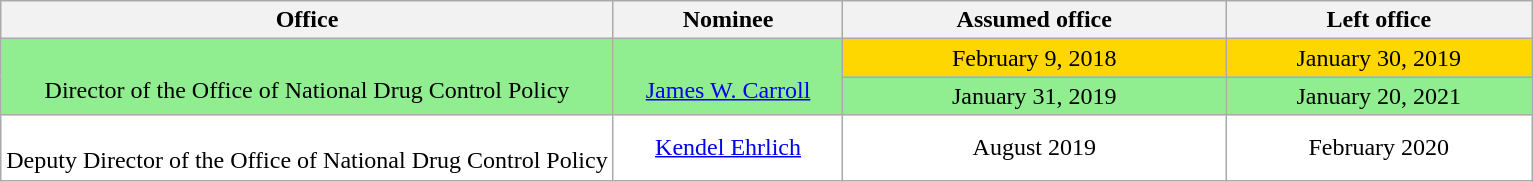<table class="wikitable sortable" style="text-align:center">
<tr>
<th style="width:40%;">Office</th>
<th style="width:15%;">Nominee</th>
<th style="width:25%;" data-sort- type="date">Assumed office</th>
<th style="width:20%;" data-sort- type="date">Left office</th>
</tr>
<tr style="background:lightgreen">
<td rowspan="2"><br>Director of the Office of National Drug Control Policy</td>
<td rowspan="2"><br><a href='#'>James W. Carroll</a></td>
<td style="background:gold;">February 9, 2018</td>
<td style="background:gold;">January 30, 2019</td>
</tr>
<tr style="background:lightgreen">
<td>January 31, 2019<br></td>
<td>January 20, 2021</td>
</tr>
<tr style="background:white">
<td><br>Deputy Director of the Office of National Drug Control Policy</td>
<td><a href='#'>Kendel Ehrlich</a></td>
<td>August 2019</td>
<td>February 2020</td>
</tr>
</table>
